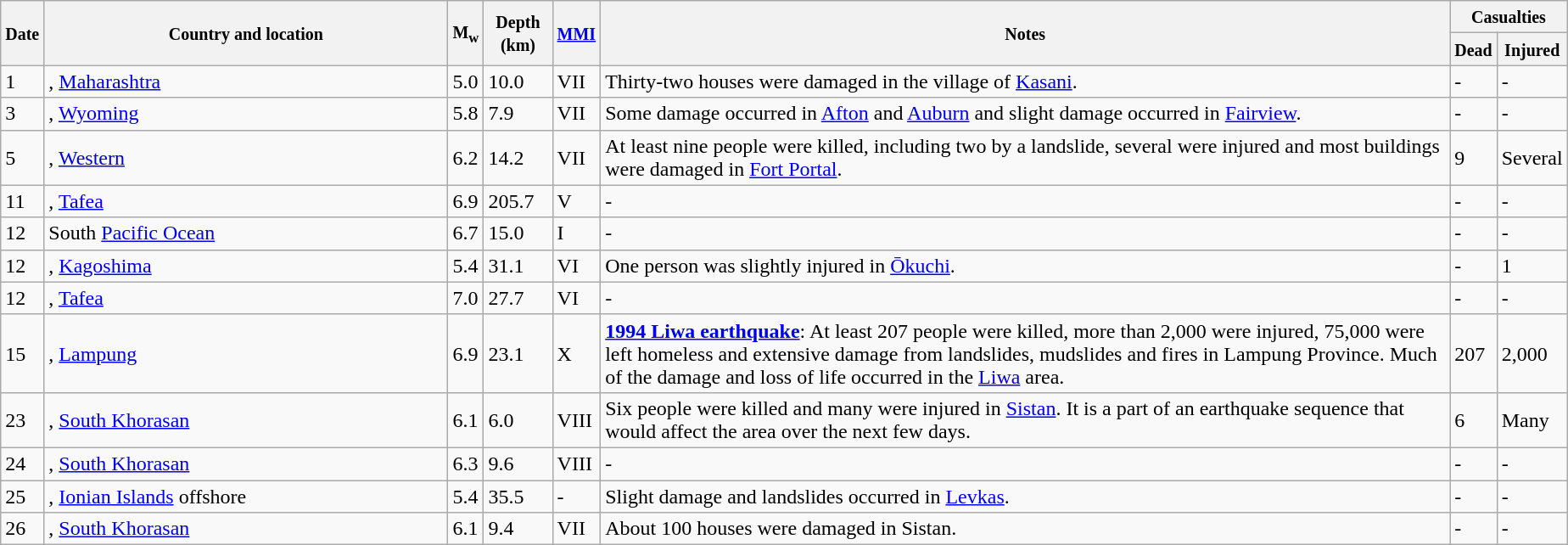<table class="wikitable sortable" style="border:1px black; margin-left:1em;">
<tr>
<th rowspan="2"><small>Date</small></th>
<th rowspan="2" style="width: 310px"><small>Country and location</small></th>
<th rowspan="2"><small>M<sub>w</sub></small></th>
<th rowspan="2"><small>Depth (km)</small></th>
<th rowspan="2"><small><a href='#'>MMI</a></small></th>
<th rowspan="2" class="unsortable"><small>Notes</small></th>
<th colspan="2"><small>Casualties</small></th>
</tr>
<tr>
<th><small>Dead</small></th>
<th><small>Injured</small></th>
</tr>
<tr>
<td>1</td>
<td>, <a href='#'>Maharashtra</a></td>
<td>5.0</td>
<td>10.0</td>
<td>VII</td>
<td>Thirty-two houses were damaged in the village of <a href='#'>Kasani</a>.</td>
<td>-</td>
<td>-</td>
</tr>
<tr>
<td>3</td>
<td>, <a href='#'>Wyoming</a></td>
<td>5.8</td>
<td>7.9</td>
<td>VII</td>
<td>Some damage occurred in <a href='#'>Afton</a> and <a href='#'>Auburn</a> and slight damage occurred in <a href='#'>Fairview</a>.</td>
<td>-</td>
<td>-</td>
</tr>
<tr>
<td>5</td>
<td>, <a href='#'>Western</a></td>
<td>6.2</td>
<td>14.2</td>
<td>VII</td>
<td>At least nine people were killed, including two by a landslide, several were injured and most buildings were damaged in <a href='#'>Fort Portal</a>.</td>
<td>9</td>
<td>Several</td>
</tr>
<tr>
<td>11</td>
<td>, <a href='#'>Tafea</a></td>
<td>6.9</td>
<td>205.7</td>
<td>V</td>
<td>-</td>
<td>-</td>
<td>-</td>
</tr>
<tr>
<td>12</td>
<td>South <a href='#'>Pacific Ocean</a></td>
<td>6.7</td>
<td>15.0</td>
<td>I</td>
<td>-</td>
<td>-</td>
<td>-</td>
</tr>
<tr>
<td>12</td>
<td>, <a href='#'>Kagoshima</a></td>
<td>5.4</td>
<td>31.1</td>
<td>VI</td>
<td>One person was slightly injured in <a href='#'>Ōkuchi</a>.</td>
<td>-</td>
<td>1</td>
</tr>
<tr>
<td>12</td>
<td>, <a href='#'>Tafea</a></td>
<td>7.0</td>
<td>27.7</td>
<td>VI</td>
<td>-</td>
<td>-</td>
<td>-</td>
</tr>
<tr>
<td>15</td>
<td>, <a href='#'>Lampung</a></td>
<td>6.9</td>
<td>23.1</td>
<td>X</td>
<td><strong><a href='#'>1994 Liwa earthquake</a></strong>: At least 207 people were killed, more than 2,000 were injured, 75,000 were left homeless and extensive damage from landslides, mudslides and fires in Lampung Province. Much of the damage and loss of life occurred in the <a href='#'>Liwa</a> area.</td>
<td>207</td>
<td>2,000</td>
</tr>
<tr>
<td>23</td>
<td>, <a href='#'>South Khorasan</a></td>
<td>6.1</td>
<td>6.0</td>
<td>VIII</td>
<td>Six people were killed and many were injured in <a href='#'>Sistan</a>. It is a part of an earthquake sequence that would affect the area over the next few days.</td>
<td>6</td>
<td>Many</td>
</tr>
<tr>
<td>24</td>
<td>, <a href='#'>South Khorasan</a></td>
<td>6.3</td>
<td>9.6</td>
<td>VIII</td>
<td>-</td>
<td>-</td>
<td>-</td>
</tr>
<tr>
<td>25</td>
<td>, <a href='#'>Ionian Islands</a> offshore</td>
<td>5.4</td>
<td>35.5</td>
<td>-</td>
<td>Slight damage and landslides occurred in <a href='#'>Levkas</a>.</td>
<td>-</td>
<td>-</td>
</tr>
<tr>
<td>26</td>
<td>, <a href='#'>South Khorasan</a></td>
<td>6.1</td>
<td>9.4</td>
<td>VII</td>
<td>About 100 houses were damaged in Sistan.</td>
<td>-</td>
<td>-</td>
</tr>
</table>
